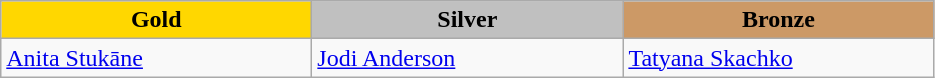<table class="wikitable" style="text-align:left">
<tr align="center">
<td width=200 bgcolor=gold><strong>Gold</strong></td>
<td width=200 bgcolor=silver><strong>Silver</strong></td>
<td width=200 bgcolor=CC9966><strong>Bronze</strong></td>
</tr>
<tr>
<td><a href='#'>Anita Stukāne</a><br><em></em></td>
<td><a href='#'>Jodi Anderson</a><br><em></em></td>
<td><a href='#'>Tatyana Skachko</a><br><em></em></td>
</tr>
</table>
